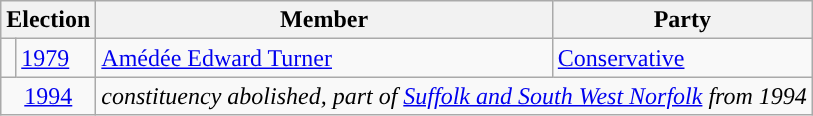<table class="wikitable">
<tr>
<th colspan="2">Election</th>
<th>Member</th>
<th>Party</th>
</tr>
<tr>
<td style="background-color: "></td>
<td><a href='#'>1979</a></td>
<td><a href='#'>Amédée Edward Turner</a></td>
<td><a href='#'>Conservative</a></td>
</tr>
<tr>
<td colspan="2" align="center"><a href='#'>1994</a></td>
<td colspan="2"><em>constituency abolished, part of <a href='#'>Suffolk and South West Norfolk</a> from 1994</em></td>
</tr>
</table>
